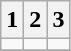<table class="wikitable">
<tr>
<th>1</th>
<th>2</th>
<th>3</th>
</tr>
<tr>
<td></td>
<td></td>
<td></td>
</tr>
<tr>
</tr>
</table>
